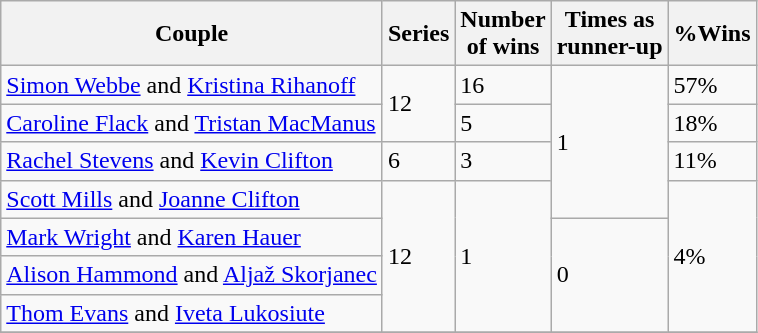<table class="wikitable sortable">
<tr>
<th>Couple</th>
<th>Series</th>
<th>Number<br>of wins</th>
<th>Times as<br>runner-up</th>
<th>%Wins</th>
</tr>
<tr>
<td><a href='#'>Simon Webbe</a> and <a href='#'>Kristina Rihanoff</a></td>
<td rowspan="2">12</td>
<td>16</td>
<td rowspan="4">1</td>
<td>57%</td>
</tr>
<tr>
<td><a href='#'>Caroline Flack</a> and <a href='#'>Tristan MacManus</a></td>
<td>5</td>
<td>18%</td>
</tr>
<tr>
<td><a href='#'>Rachel Stevens</a> and <a href='#'>Kevin Clifton</a></td>
<td>6</td>
<td>3</td>
<td>11%</td>
</tr>
<tr>
<td><a href='#'>Scott Mills</a> and <a href='#'>Joanne Clifton</a></td>
<td rowspan="4">12</td>
<td rowspan="4">1</td>
<td rowspan="4">4%</td>
</tr>
<tr>
<td><a href='#'>Mark Wright</a> and <a href='#'>Karen Hauer</a></td>
<td rowspan="3">0</td>
</tr>
<tr>
<td><a href='#'>Alison Hammond</a> and <a href='#'>Aljaž Skorjanec</a></td>
</tr>
<tr>
<td><a href='#'>Thom Evans</a> and <a href='#'>Iveta Lukosiute</a></td>
</tr>
<tr>
</tr>
</table>
